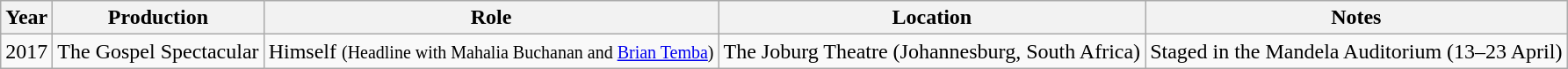<table class="wikitable">
<tr>
<th>Year</th>
<th>Production</th>
<th>Role</th>
<th>Location</th>
<th>Notes</th>
</tr>
<tr>
<td>2017</td>
<td>The Gospel Spectacular</td>
<td>Himself <small>(Headline with Mahalia Buchanan and <a href='#'>Brian Temba</a>)</small></td>
<td>The Joburg Theatre (Johannesburg, South Africa)</td>
<td>Staged in the Mandela Auditorium (13–23 April)</td>
</tr>
</table>
